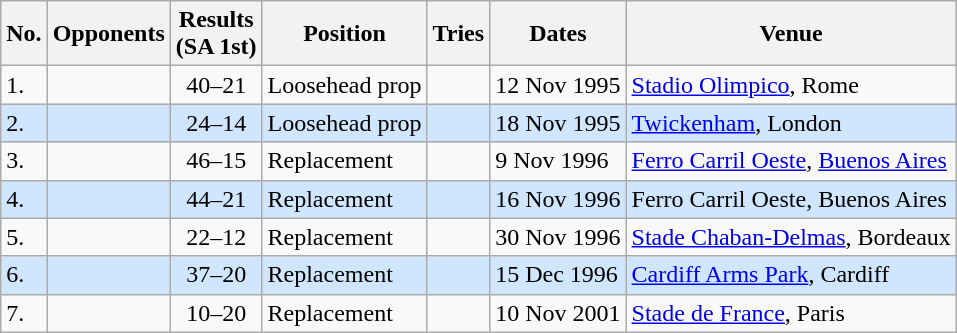<table class="wikitable sortable">
<tr>
<th>No.</th>
<th>Opponents</th>
<th>Results<br>(SA 1st)</th>
<th>Position</th>
<th>Tries</th>
<th>Dates</th>
<th>Venue</th>
</tr>
<tr>
<td>1.</td>
<td></td>
<td align="center">40–21</td>
<td>Loosehead prop</td>
<td></td>
<td>12 Nov 1995</td>
<td><a href='#'>Stadio Olimpico</a>, Rome</td>
</tr>
<tr style="background: #D0E6FF;">
<td>2.</td>
<td></td>
<td align="center">24–14</td>
<td>Loosehead prop</td>
<td></td>
<td>18 Nov 1995</td>
<td><a href='#'>Twickenham</a>, London</td>
</tr>
<tr>
<td>3.</td>
<td></td>
<td align="center">46–15</td>
<td>Replacement</td>
<td></td>
<td>9 Nov 1996</td>
<td><a href='#'>Ferro Carril Oeste</a>, <a href='#'>Buenos Aires</a></td>
</tr>
<tr style="background: #D0E6FF;">
<td>4.</td>
<td></td>
<td align="center">44–21</td>
<td>Replacement</td>
<td></td>
<td>16 Nov 1996</td>
<td>Ferro Carril Oeste, Buenos Aires</td>
</tr>
<tr>
<td>5.</td>
<td></td>
<td align="center">22–12</td>
<td>Replacement</td>
<td></td>
<td>30 Nov 1996</td>
<td><a href='#'>Stade Chaban-Delmas</a>, Bordeaux</td>
</tr>
<tr style="background: #D0E6FF;">
<td>6.</td>
<td></td>
<td align="center">37–20</td>
<td>Replacement</td>
<td></td>
<td>15 Dec 1996</td>
<td><a href='#'>Cardiff Arms Park</a>, Cardiff</td>
</tr>
<tr>
<td>7.</td>
<td></td>
<td align="center">10–20</td>
<td>Replacement</td>
<td></td>
<td>10 Nov 2001</td>
<td><a href='#'>Stade de France</a>, Paris</td>
</tr>
</table>
